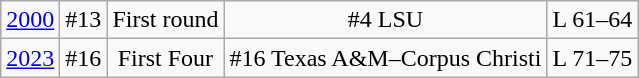<table class="wikitable">
<tr align="center">
<td><a href='#'>2000</a></td>
<td>#13</td>
<td>First round</td>
<td>#4 LSU</td>
<td>L 61–64</td>
</tr>
<tr align="center">
<td><a href='#'>2023</a></td>
<td>#16</td>
<td>First Four</td>
<td>#16 Texas A&M–Corpus Christi</td>
<td>L 71–75</td>
</tr>
</table>
